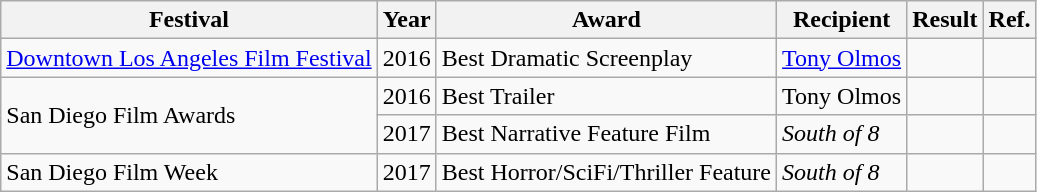<table class="wikitable">
<tr>
<th>Festival</th>
<th>Year</th>
<th>Award</th>
<th>Recipient</th>
<th>Result</th>
<th>Ref.</th>
</tr>
<tr>
<td rowspan="1"><a href='#'>Downtown Los Angeles Film Festival</a></td>
<td>2016</td>
<td>Best Dramatic Screenplay</td>
<td><a href='#'>Tony Olmos</a></td>
<td></td>
<td></td>
</tr>
<tr>
<td rowspan="2">San Diego Film Awards</td>
<td>2016</td>
<td>Best Trailer</td>
<td>Tony Olmos</td>
<td></td>
<td></td>
</tr>
<tr>
<td>2017</td>
<td>Best Narrative Feature Film</td>
<td><em>South of 8</em></td>
<td></td>
<td></td>
</tr>
<tr>
<td rowspan="1">San Diego Film Week</td>
<td>2017</td>
<td>Best Horror/SciFi/Thriller Feature</td>
<td><em>South of 8</em></td>
<td></td>
<td></td>
</tr>
</table>
